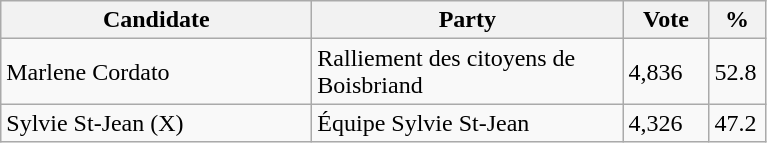<table class="wikitable">
<tr>
<th bgcolor="#DDDDFF" width="200px">Candidate</th>
<th bgcolor="#DDDDFF" width="200px">Party</th>
<th bgcolor="#DDDDFF" width="50px">Vote</th>
<th bgcolor="#DDDDFF" width="30px">%</th>
</tr>
<tr>
<td>Marlene Cordato</td>
<td>Ralliement des citoyens de Boisbriand</td>
<td>4,836</td>
<td>52.8</td>
</tr>
<tr>
<td>Sylvie St-Jean (X)</td>
<td>Équipe Sylvie St-Jean</td>
<td>4,326</td>
<td>47.2</td>
</tr>
</table>
